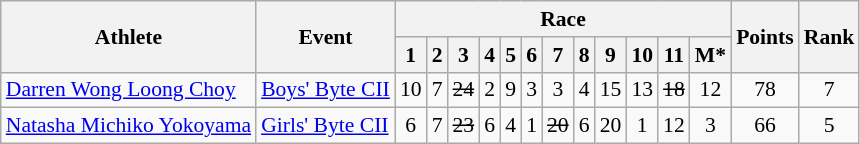<table class="wikitable" border="1" style="font-size:90%">
<tr>
<th rowspan=2>Athlete</th>
<th rowspan=2>Event</th>
<th colspan=12>Race</th>
<th rowspan=2>Points</th>
<th rowspan=2>Rank</th>
</tr>
<tr>
<th>1</th>
<th>2</th>
<th>3</th>
<th>4</th>
<th>5</th>
<th>6</th>
<th>7</th>
<th>8</th>
<th>9</th>
<th>10</th>
<th>11</th>
<th>M*</th>
</tr>
<tr>
<td><a href='#'>Darren Wong Loong Choy</a></td>
<td><a href='#'>Boys' Byte CII</a></td>
<td align=center>10</td>
<td align=center>7</td>
<td align=center><s>24</s></td>
<td align=center>2</td>
<td align=center>9</td>
<td align=center>3</td>
<td align=center>3</td>
<td align=center>4</td>
<td align=center>15</td>
<td align=center>13</td>
<td align=center><s>18</s></td>
<td align=center>12</td>
<td align=center>78</td>
<td align=center>7</td>
</tr>
<tr>
<td><a href='#'>Natasha Michiko Yokoyama</a></td>
<td><a href='#'>Girls' Byte CII</a></td>
<td align=center>6</td>
<td align=center>7</td>
<td align=center><s>23</s></td>
<td align=center>6</td>
<td align=center>4</td>
<td align=center>1</td>
<td align=center><s>20</s></td>
<td align=center>6</td>
<td align=center>20</td>
<td align=center>1</td>
<td align=center>12</td>
<td align=center>3</td>
<td align=center>66</td>
<td align=center>5</td>
</tr>
</table>
